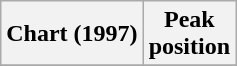<table class="wikitable sortable plainrowheaders" style="text-align:center">
<tr>
<th scope="col">Chart (1997)</th>
<th scope="col">Peak<br> position</th>
</tr>
<tr>
</tr>
</table>
